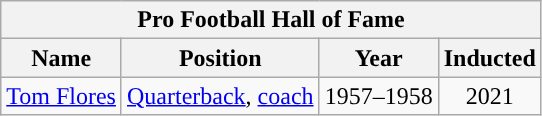<table class="wikitable">
<tr align="center">
<th colspan=5>Pro Football Hall of Fame</th>
</tr>
<tr>
<th>Name</th>
<th>Position</th>
<th>Year</th>
<th>Inducted</th>
</tr>
<tr align="center" bgcolor="">
<td><a href='#'>Tom Flores</a></td>
<td><a href='#'>Quarterback</a>, <a href='#'>coach</a></td>
<td>1957–1958</td>
<td>2021</td>
</tr>
</table>
